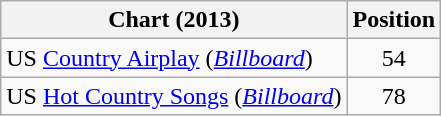<table class="wikitable sortable">
<tr>
<th scope="col">Chart (2013)</th>
<th scope="col">Position</th>
</tr>
<tr>
<td>US <a href='#'>Country Airplay</a> (<em><a href='#'>Billboard</a></em>)</td>
<td align="center">54</td>
</tr>
<tr>
<td>US <a href='#'>Hot Country Songs</a> (<em><a href='#'>Billboard</a></em>)</td>
<td align="center">78</td>
</tr>
</table>
